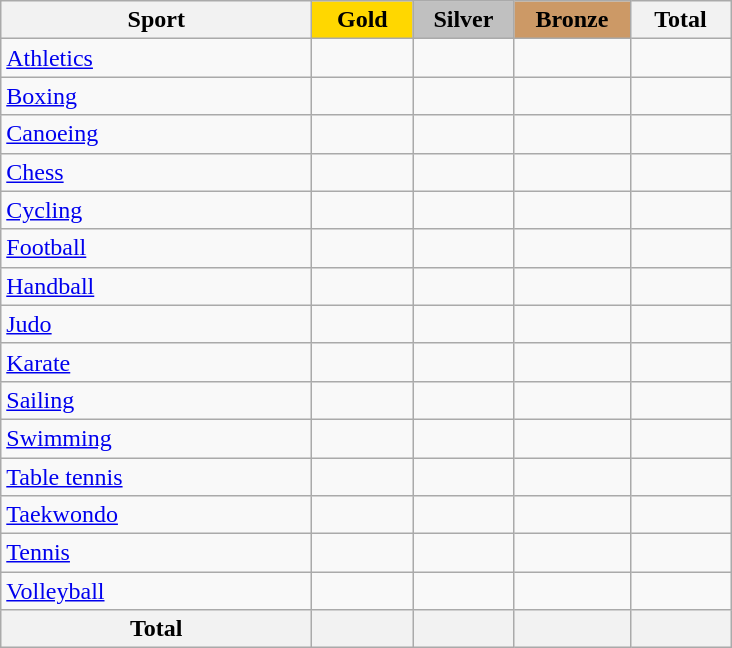<table class="wikitable sortable" style="text-align:center;">
<tr>
<th width=200>Sport</th>
<td bgcolor=gold width=60><strong>Gold</strong></td>
<td bgcolor=silver width=60><strong>Silver</strong></td>
<td bgcolor=#cc9966 width=70><strong>Bronze</strong></td>
<th width=60>Total</th>
</tr>
<tr>
<td align=left> <a href='#'>Athletics</a></td>
<td></td>
<td></td>
<td></td>
<td></td>
</tr>
<tr>
<td align=left> <a href='#'>Boxing</a></td>
<td></td>
<td></td>
<td></td>
<td></td>
</tr>
<tr>
<td align=left> <a href='#'>Canoeing</a></td>
<td></td>
<td></td>
<td></td>
<td></td>
</tr>
<tr>
<td align=left> <a href='#'>Chess</a></td>
<td></td>
<td></td>
<td></td>
<td></td>
</tr>
<tr>
<td align=left> <a href='#'>Cycling</a></td>
<td></td>
<td></td>
<td></td>
<td></td>
</tr>
<tr>
<td align=left> <a href='#'>Football</a></td>
<td></td>
<td></td>
<td></td>
<td></td>
</tr>
<tr>
<td align=left> <a href='#'>Handball</a></td>
<td></td>
<td></td>
<td></td>
<td></td>
</tr>
<tr>
<td align=left> <a href='#'>Judo</a></td>
<td></td>
<td></td>
<td></td>
<td></td>
</tr>
<tr>
<td align=left> <a href='#'>Karate</a></td>
<td></td>
<td></td>
<td></td>
<td></td>
</tr>
<tr>
<td align=left> <a href='#'>Sailing</a></td>
<td></td>
<td></td>
<td></td>
<td></td>
</tr>
<tr>
<td align=left> <a href='#'>Swimming</a></td>
<td></td>
<td></td>
<td></td>
<td></td>
</tr>
<tr>
<td align=left> <a href='#'>Table tennis</a></td>
<td></td>
<td></td>
<td></td>
<td></td>
</tr>
<tr>
<td align=left> <a href='#'>Taekwondo</a></td>
<td></td>
<td></td>
<td></td>
<td></td>
</tr>
<tr>
<td align=left> <a href='#'>Tennis</a></td>
<td></td>
<td></td>
<td></td>
<td></td>
</tr>
<tr>
<td align=left> <a href='#'>Volleyball</a></td>
<td></td>
<td></td>
<td></td>
<td></td>
</tr>
<tr>
<th>Total</th>
<th></th>
<th></th>
<th></th>
<th></th>
</tr>
</table>
